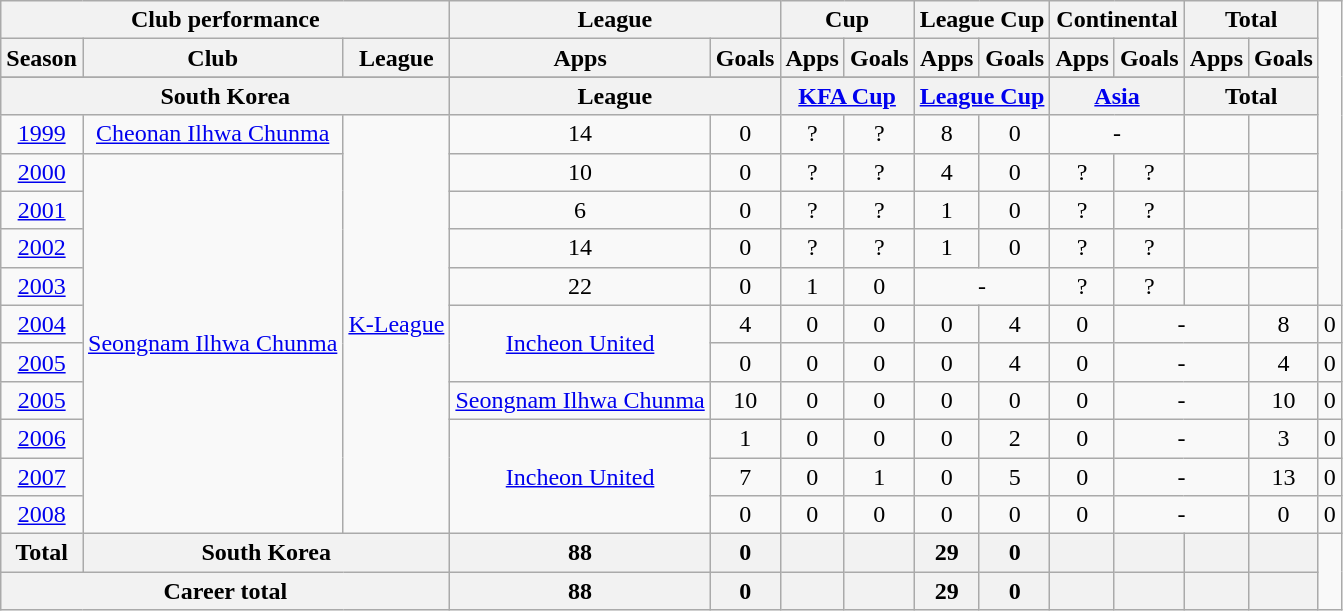<table class="wikitable" style="text-align:center">
<tr>
<th colspan=3>Club performance</th>
<th colspan=2>League</th>
<th colspan=2>Cup</th>
<th colspan=2>League Cup</th>
<th colspan=2>Continental</th>
<th colspan=2>Total</th>
</tr>
<tr>
<th>Season</th>
<th>Club</th>
<th>League</th>
<th>Apps</th>
<th>Goals</th>
<th>Apps</th>
<th>Goals</th>
<th>Apps</th>
<th>Goals</th>
<th>Apps</th>
<th>Goals</th>
<th>Apps</th>
<th>Goals</th>
</tr>
<tr>
</tr>
<tr>
<th colspan=3>South Korea</th>
<th colspan=2>League</th>
<th colspan=2><a href='#'>KFA Cup</a></th>
<th colspan=2><a href='#'>League Cup</a></th>
<th colspan=2><a href='#'>Asia</a></th>
<th colspan=2>Total</th>
</tr>
<tr>
<td><a href='#'>1999</a></td>
<td rowspan="1"><a href='#'>Cheonan Ilhwa Chunma</a></td>
<td rowspan="11"><a href='#'>K-League</a></td>
<td>14</td>
<td>0</td>
<td>?</td>
<td>?</td>
<td>8</td>
<td>0</td>
<td colspan="2">-</td>
<td></td>
<td></td>
</tr>
<tr>
<td><a href='#'>2000</a></td>
<td rowspan="10"><a href='#'>Seongnam Ilhwa Chunma</a></td>
<td>10</td>
<td>0</td>
<td>?</td>
<td>?</td>
<td>4</td>
<td>0</td>
<td>?</td>
<td>?</td>
<td></td>
<td></td>
</tr>
<tr>
<td><a href='#'>2001</a></td>
<td>6</td>
<td>0</td>
<td>?</td>
<td>?</td>
<td>1</td>
<td>0</td>
<td>?</td>
<td>?</td>
<td></td>
<td></td>
</tr>
<tr>
<td><a href='#'>2002</a></td>
<td>14</td>
<td>0</td>
<td>?</td>
<td>?</td>
<td>1</td>
<td>0</td>
<td>?</td>
<td>?</td>
<td></td>
<td></td>
</tr>
<tr>
<td><a href='#'>2003</a></td>
<td>22</td>
<td>0</td>
<td>1</td>
<td>0</td>
<td colspan="2">-</td>
<td>?</td>
<td>?</td>
<td></td>
<td></td>
</tr>
<tr>
<td><a href='#'>2004</a></td>
<td rowspan="2"><a href='#'>Incheon United</a></td>
<td>4</td>
<td>0</td>
<td>0</td>
<td>0</td>
<td>4</td>
<td>0</td>
<td colspan="2">-</td>
<td>8</td>
<td>0</td>
</tr>
<tr>
<td><a href='#'>2005</a></td>
<td>0</td>
<td>0</td>
<td>0</td>
<td>0</td>
<td>4</td>
<td>0</td>
<td colspan="2">-</td>
<td>4</td>
<td>0</td>
</tr>
<tr>
<td><a href='#'>2005</a></td>
<td><a href='#'>Seongnam Ilhwa Chunma</a></td>
<td>10</td>
<td>0</td>
<td>0</td>
<td>0</td>
<td>0</td>
<td>0</td>
<td colspan="2">-</td>
<td>10</td>
<td>0</td>
</tr>
<tr>
<td><a href='#'>2006</a></td>
<td rowspan="3"><a href='#'>Incheon United</a></td>
<td>1</td>
<td>0</td>
<td>0</td>
<td>0</td>
<td>2</td>
<td>0</td>
<td colspan="2">-</td>
<td>3</td>
<td>0</td>
</tr>
<tr>
<td><a href='#'>2007</a></td>
<td>7</td>
<td>0</td>
<td>1</td>
<td>0</td>
<td>5</td>
<td>0</td>
<td colspan="2">-</td>
<td>13</td>
<td>0</td>
</tr>
<tr>
<td><a href='#'>2008</a></td>
<td>0</td>
<td>0</td>
<td>0</td>
<td>0</td>
<td>0</td>
<td>0</td>
<td colspan="2">-</td>
<td>0</td>
<td>0</td>
</tr>
<tr>
<th rowspan=1>Total</th>
<th colspan=2>South Korea</th>
<th>88</th>
<th>0</th>
<th></th>
<th></th>
<th>29</th>
<th>0</th>
<th></th>
<th></th>
<th></th>
<th></th>
</tr>
<tr>
<th colspan=3>Career total</th>
<th>88</th>
<th>0</th>
<th></th>
<th></th>
<th>29</th>
<th>0</th>
<th></th>
<th></th>
<th></th>
<th></th>
</tr>
</table>
